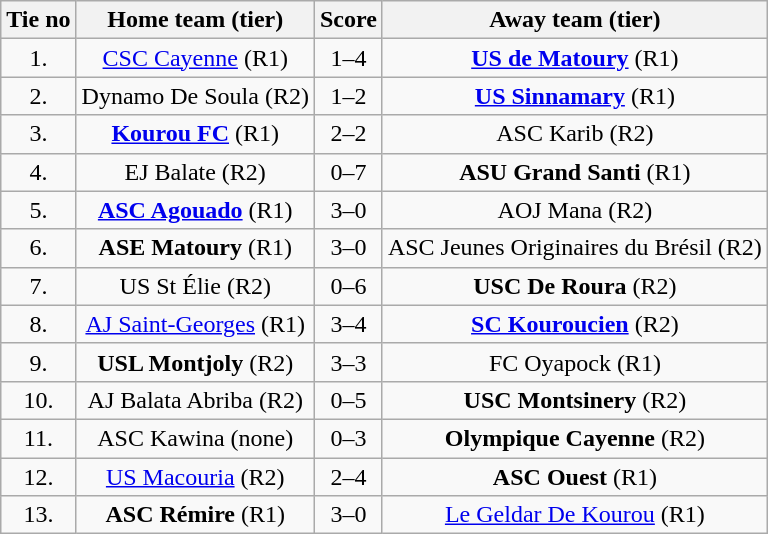<table class="wikitable" style="text-align: center">
<tr>
<th>Tie no</th>
<th>Home team (tier)</th>
<th>Score</th>
<th>Away team (tier)</th>
</tr>
<tr>
<td>1.</td>
<td> <a href='#'>CSC Cayenne</a> (R1)</td>
<td>1–4</td>
<td><strong><a href='#'>US de Matoury</a></strong> (R1) </td>
</tr>
<tr>
<td>2.</td>
<td> Dynamo De Soula (R2)</td>
<td>1–2</td>
<td><strong><a href='#'>US Sinnamary</a></strong> (R1) </td>
</tr>
<tr>
<td>3.</td>
<td> <strong><a href='#'>Kourou FC</a></strong> (R1)</td>
<td>2–2 </td>
<td>ASC Karib (R2) </td>
</tr>
<tr>
<td>4.</td>
<td> EJ Balate (R2)</td>
<td>0–7</td>
<td><strong>ASU Grand Santi</strong> (R1) </td>
</tr>
<tr>
<td>5.</td>
<td> <strong><a href='#'>ASC Agouado</a></strong> (R1)</td>
<td>3–0 </td>
<td>AOJ Mana (R2) </td>
</tr>
<tr>
<td>6.</td>
<td> <strong>ASE Matoury</strong> (R1)</td>
<td>3–0 </td>
<td>ASC Jeunes Originaires du Brésil (R2) </td>
</tr>
<tr>
<td>7.</td>
<td> US St Élie (R2)</td>
<td>0–6</td>
<td><strong>USC De Roura</strong> (R2) </td>
</tr>
<tr>
<td>8.</td>
<td> <a href='#'>AJ Saint-Georges</a> (R1)</td>
<td>3–4</td>
<td><strong><a href='#'>SC Kouroucien</a></strong> (R2) </td>
</tr>
<tr>
<td>9.</td>
<td> <strong>USL Montjoly</strong> (R2)</td>
<td>3–3 </td>
<td>FC Oyapock (R1) </td>
</tr>
<tr>
<td>10.</td>
<td>  AJ Balata Abriba (R2)</td>
<td>0–5</td>
<td><strong>USC Montsinery</strong> (R2) </td>
</tr>
<tr>
<td>11.</td>
<td> ASC Kawina (none)</td>
<td>0–3 </td>
<td><strong>Olympique Cayenne</strong> (R2) </td>
</tr>
<tr>
<td>12.</td>
<td> <a href='#'>US Macouria</a> (R2)</td>
<td>2–4</td>
<td><strong>ASC Ouest</strong> (R1) </td>
</tr>
<tr>
<td>13.</td>
<td> <strong>ASC Rémire</strong> (R1)</td>
<td>3–0</td>
<td><a href='#'>Le Geldar De Kourou</a> (R1) </td>
</tr>
</table>
